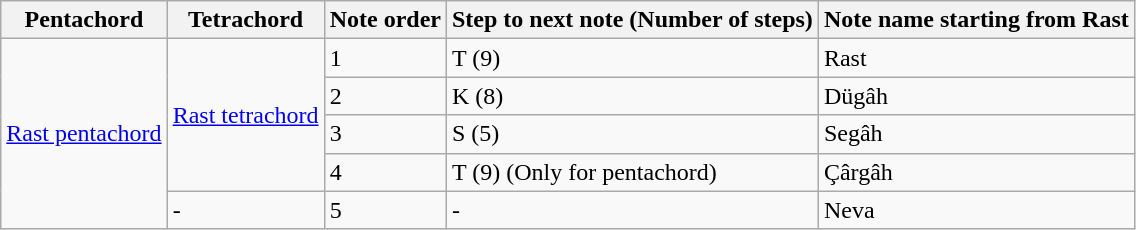<table class="wikitable">
<tr>
<th>Pentachord</th>
<th>Tetrachord</th>
<th>Note order</th>
<th>Step to next note (Number of steps)</th>
<th>Note name starting from Rast</th>
</tr>
<tr>
<td rowspan="5"><a href='#'>Rast pentachord</a></td>
<td rowspan="4"><a href='#'>Rast tetrachord</a></td>
<td>1</td>
<td>T (9)</td>
<td>Rast</td>
</tr>
<tr>
<td>2</td>
<td>K (8)</td>
<td>Dügâh</td>
</tr>
<tr>
<td>3</td>
<td>S (5)</td>
<td>Segâh</td>
</tr>
<tr>
<td>4</td>
<td>T (9) (Only for pentachord)</td>
<td>Çârgâh</td>
</tr>
<tr>
<td>-</td>
<td>5</td>
<td>-</td>
<td>Neva</td>
</tr>
</table>
